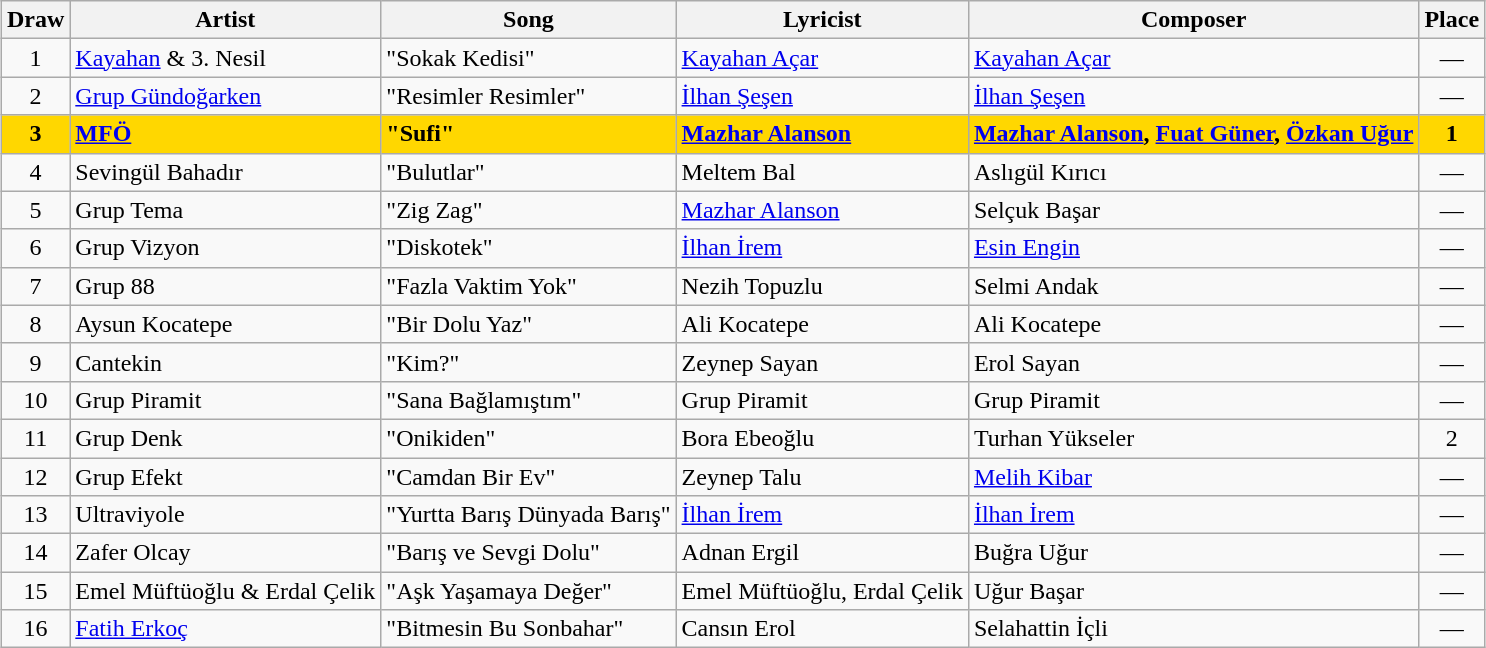<table class="sortable wikitable" style="margin: 1em auto 1em auto; text-align:center">
<tr>
<th>Draw</th>
<th>Artist</th>
<th>Song</th>
<th>Lyricist</th>
<th>Composer</th>
<th>Place</th>
</tr>
<tr>
<td>1</td>
<td align="left"><a href='#'>Kayahan</a> & 3. Nesil</td>
<td align="left">"Sokak Kedisi"</td>
<td align="left"><a href='#'>Kayahan Açar</a></td>
<td align="left"><a href='#'>Kayahan Açar</a></td>
<td>—</td>
</tr>
<tr>
<td>2</td>
<td align="left"><a href='#'>Grup Gündoğarken</a></td>
<td align="left">"Resimler Resimler"</td>
<td align="left"><a href='#'>İlhan Şeşen</a></td>
<td align="left"><a href='#'>İlhan Şeşen</a></td>
<td>—</td>
</tr>
<tr style="font-weight: bold; background: gold;">
<td>3</td>
<td align="left"><a href='#'>MFÖ</a></td>
<td align="left">"Sufi"</td>
<td align="left"><a href='#'>Mazhar Alanson</a></td>
<td align="left"><a href='#'>Mazhar Alanson</a>, <a href='#'>Fuat Güner</a>, <a href='#'>Özkan Uğur</a></td>
<td>1</td>
</tr>
<tr>
<td>4</td>
<td align="left">Sevingül Bahadır</td>
<td align="left">"Bulutlar"</td>
<td align="left">Meltem Bal</td>
<td align="left">Aslıgül Kırıcı</td>
<td>—</td>
</tr>
<tr>
<td>5</td>
<td align="left">Grup Tema</td>
<td align="left">"Zig Zag"</td>
<td align="left"><a href='#'>Mazhar Alanson</a></td>
<td align="left">Selçuk Başar</td>
<td>—</td>
</tr>
<tr>
<td>6</td>
<td align="left">Grup Vizyon</td>
<td align="left">"Diskotek"</td>
<td align="left"><a href='#'>İlhan İrem</a></td>
<td align="left"><a href='#'>Esin Engin</a></td>
<td>—</td>
</tr>
<tr>
<td>7</td>
<td align="left">Grup 88</td>
<td align="left">"Fazla Vaktim Yok"</td>
<td align="left">Nezih Topuzlu</td>
<td align="left">Selmi Andak</td>
<td>—</td>
</tr>
<tr>
<td>8</td>
<td align="left">Aysun Kocatepe</td>
<td align="left">"Bir Dolu Yaz"</td>
<td align="left">Ali Kocatepe</td>
<td align="left">Ali Kocatepe</td>
<td>—</td>
</tr>
<tr>
<td>9</td>
<td align="left">Cantekin</td>
<td align="left">"Kim?"</td>
<td align="left">Zeynep Sayan</td>
<td align="left">Erol Sayan</td>
<td>—</td>
</tr>
<tr>
<td>10</td>
<td align="left">Grup Piramit</td>
<td align="left">"Sana Bağlamıştım"</td>
<td align="left">Grup Piramit</td>
<td align="left">Grup Piramit</td>
<td>—</td>
</tr>
<tr>
<td>11</td>
<td align="left">Grup Denk</td>
<td align="left">"Onikiden"</td>
<td align="left">Bora Ebeoğlu</td>
<td align="left">Turhan Yükseler</td>
<td>2</td>
</tr>
<tr>
<td>12</td>
<td align="left">Grup Efekt</td>
<td align="left">"Camdan Bir Ev"</td>
<td align="left">Zeynep Talu</td>
<td align="left"><a href='#'>Melih Kibar</a></td>
<td>—</td>
</tr>
<tr>
<td>13</td>
<td align="left">Ultraviyole</td>
<td align="left">"Yurtta Barış Dünyada Barış"</td>
<td align="left"><a href='#'>İlhan İrem</a></td>
<td align="left"><a href='#'>İlhan İrem</a></td>
<td>—</td>
</tr>
<tr>
<td>14</td>
<td align="left">Zafer Olcay</td>
<td align="left">"Barış ve Sevgi Dolu"</td>
<td align="left">Adnan Ergil</td>
<td align="left">Buğra Uğur</td>
<td>—</td>
</tr>
<tr>
<td>15</td>
<td align="left">Emel Müftüoğlu & Erdal Çelik</td>
<td align="left">"Aşk Yaşamaya Değer"</td>
<td align="left">Emel Müftüoğlu, Erdal Çelik</td>
<td align="left">Uğur Başar</td>
<td>—</td>
</tr>
<tr>
<td>16</td>
<td align="left"><a href='#'>Fatih Erkoç</a></td>
<td align="left">"Bitmesin Bu Sonbahar"</td>
<td align="left">Cansın Erol</td>
<td align="left">Selahattin İçli</td>
<td>—</td>
</tr>
</table>
